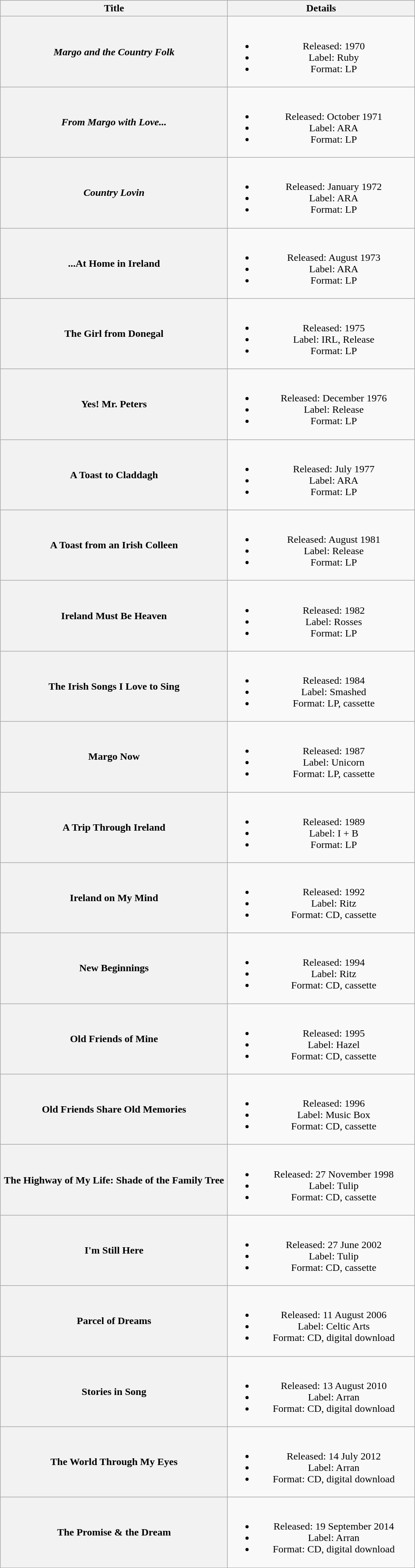<table class="wikitable plainrowheaders" style="text-align:center;">
<tr>
<th style="width:22em;">Title</th>
<th style="width:18em;">Details</th>
</tr>
<tr>
<th scope="row"><em>Margo and the Country Folk</em><br></th>
<td><br><ul><li>Released: 1970</li><li>Label: Ruby</li><li>Format: LP</li></ul></td>
</tr>
<tr>
<th scope="row"><em>From Margo with Love...</em></th>
<td><br><ul><li>Released: October 1971</li><li>Label: ARA</li><li>Format: LP</li></ul></td>
</tr>
<tr>
<th scope="row"><em>Country Lovin<strong></th>
<td><br><ul><li>Released: January 1972</li><li>Label: ARA</li><li>Format: LP</li></ul></td>
</tr>
<tr>
<th scope="row"></em>...At Home in Ireland<em></th>
<td><br><ul><li>Released: August 1973</li><li>Label: ARA</li><li>Format: LP</li></ul></td>
</tr>
<tr>
<th scope="row"></em>The Girl from Donegal<em></th>
<td><br><ul><li>Released: 1975</li><li>Label: IRL, Release</li><li>Format: LP</li></ul></td>
</tr>
<tr>
<th scope="row"></em>Yes! Mr. Peters<em><br></th>
<td><br><ul><li>Released: December 1976</li><li>Label: Release</li><li>Format: LP</li></ul></td>
</tr>
<tr>
<th scope="row"></em>A Toast to Claddagh<em></th>
<td><br><ul><li>Released: July 1977</li><li>Label: ARA</li><li>Format: LP</li></ul></td>
</tr>
<tr>
<th scope="row"></em>A Toast from an Irish Colleen<em></th>
<td><br><ul><li>Released: August 1981</li><li>Label: Release</li><li>Format: LP</li></ul></td>
</tr>
<tr>
<th scope="row"></em>Ireland Must Be Heaven<em></th>
<td><br><ul><li>Released: 1982</li><li>Label: Rosses</li><li>Format: LP</li></ul></td>
</tr>
<tr>
<th scope="row"></em>The Irish Songs I Love to Sing<em></th>
<td><br><ul><li>Released: 1984</li><li>Label: Smashed</li><li>Format: LP, cassette</li></ul></td>
</tr>
<tr>
<th scope="row"></em>Margo Now<em></th>
<td><br><ul><li>Released: 1987</li><li>Label: Unicorn</li><li>Format: LP, cassette</li></ul></td>
</tr>
<tr>
<th scope="row"></em>A Trip Through Ireland<em></th>
<td><br><ul><li>Released: 1989</li><li>Label: I + B</li><li>Format: LP</li></ul></td>
</tr>
<tr>
<th scope="row"></em>Ireland on My Mind<em></th>
<td><br><ul><li>Released: 1992</li><li>Label: Ritz</li><li>Format: CD, cassette</li></ul></td>
</tr>
<tr>
<th scope="row"></em>New Beginnings<em></th>
<td><br><ul><li>Released: 1994</li><li>Label: Ritz</li><li>Format: CD, cassette</li></ul></td>
</tr>
<tr>
<th scope="row"></em>Old Friends of Mine<em></th>
<td><br><ul><li>Released: 1995</li><li>Label: Hazel</li><li>Format: CD, cassette</li></ul></td>
</tr>
<tr>
<th scope="row"></em>Old Friends Share Old Memories<em><br></th>
<td><br><ul><li>Released: 1996</li><li>Label: Music Box</li><li>Format: CD, cassette</li></ul></td>
</tr>
<tr>
<th scope="row"></em>The Highway of My Life: Shade of the Family Tree<em></th>
<td><br><ul><li>Released: 27 November 1998</li><li>Label: Tulip</li><li>Format: CD, cassette</li></ul></td>
</tr>
<tr>
<th scope="row"></em>I'm Still Here<em></th>
<td><br><ul><li>Released: 27 June 2002</li><li>Label: Tulip</li><li>Format: CD, cassette</li></ul></td>
</tr>
<tr>
<th scope="row"></em>Parcel of Dreams<em></th>
<td><br><ul><li>Released: 11 August 2006</li><li>Label: Celtic Arts</li><li>Format: CD, digital download</li></ul></td>
</tr>
<tr>
<th scope="row"></em>Stories in Song<em></th>
<td><br><ul><li>Released: 13 August 2010</li><li>Label: Arran</li><li>Format: CD, digital download</li></ul></td>
</tr>
<tr>
<th scope="row"></em>The World Through My Eyes<em></th>
<td><br><ul><li>Released: 14 July 2012</li><li>Label: Arran</li><li>Format: CD, digital download</li></ul></td>
</tr>
<tr>
<th scope="row"></em>The Promise & the Dream<em></th>
<td><br><ul><li>Released: 19 September 2014</li><li>Label: Arran</li><li>Format: CD, digital download</li></ul></td>
</tr>
<tr>
</tr>
</table>
